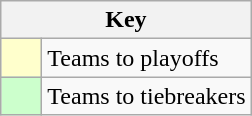<table class="wikitable" style="text-align: center;">
<tr>
<th colspan=2>Key</th>
</tr>
<tr>
<td style="background:#ffffcc; width:20px;"></td>
<td align=left>Teams to playoffs</td>
</tr>
<tr>
<td style="background:#ccffcc; width:20px;"></td>
<td align=left>Teams to tiebreakers</td>
</tr>
</table>
